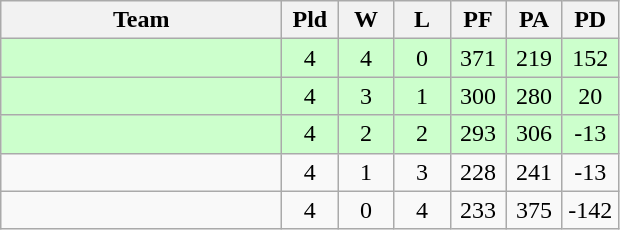<table class="wikitable" style="text-align:center;">
<tr>
<th width=180>Team</th>
<th width=30>Pld</th>
<th width=30>W</th>
<th width=30>L</th>
<th width=30>PF</th>
<th width=30>PA</th>
<th width=30>PD</th>
</tr>
<tr bgcolor="#ccffcc">
<td align=left></td>
<td>4</td>
<td>4</td>
<td>0</td>
<td>371</td>
<td>219</td>
<td>152</td>
</tr>
<tr bgcolor="#ccffcc">
<td align=left></td>
<td>4</td>
<td>3</td>
<td>1</td>
<td>300</td>
<td>280</td>
<td>20</td>
</tr>
<tr bgcolor="#ccffcc">
<td align=left></td>
<td>4</td>
<td>2</td>
<td>2</td>
<td>293</td>
<td>306</td>
<td>-13</td>
</tr>
<tr>
<td align=left></td>
<td>4</td>
<td>1</td>
<td>3</td>
<td>228</td>
<td>241</td>
<td>-13</td>
</tr>
<tr>
<td align=left></td>
<td>4</td>
<td>0</td>
<td>4</td>
<td>233</td>
<td>375</td>
<td>-142</td>
</tr>
</table>
